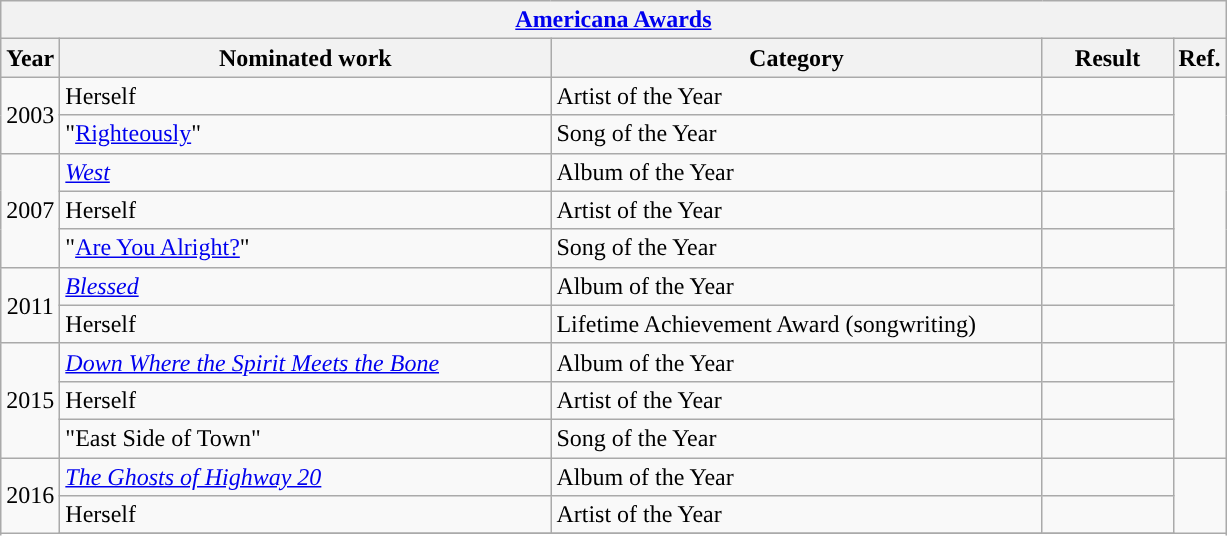<table class="wikitable">
<tr>
<th colspan="5" align="center"><a href='#'>Americana Awards</a></th>
</tr>
<tr>
<th scope="col" style="width:1em;">Year</th>
<th scope="col" style="width:20em;">Nominated work</th>
<th scope="col" style="width:20em;">Category</th>
<th scope="col" style="width:5em;">Result</th>
<th scope="col" style="width:1em;">Ref.</th>
</tr>
<tr>
<td rowspan="2" align="center">2003</td>
<td align="left">Herself</td>
<td align="left">Artist of the Year</td>
<td></td>
<td rowspan="2" align="center"></td>
</tr>
<tr>
<td align="left">"<a href='#'>Righteously</a>"</td>
<td align="left">Song of the Year</td>
<td></td>
</tr>
<tr>
<td rowspan="3" align="center">2007</td>
<td align="left"><em><a href='#'>West</a></em></td>
<td align="left">Album of the Year</td>
<td></td>
<td rowspan="3" align="center"></td>
</tr>
<tr>
<td align="left">Herself</td>
<td align="left">Artist of the Year</td>
<td></td>
</tr>
<tr>
<td align="left">"<a href='#'>Are You Alright?</a>"</td>
<td align="left">Song of the Year</td>
<td></td>
</tr>
<tr>
<td rowspan="2" align="center">2011</td>
<td align="left"><em><a href='#'>Blessed</a></em></td>
<td align="left">Album of the Year</td>
<td></td>
<td rowspan="2" align="center"></td>
</tr>
<tr>
<td align="left">Herself</td>
<td align="left">Lifetime Achievement Award (songwriting)</td>
<td></td>
</tr>
<tr>
<td rowspan="3" align="center">2015</td>
<td align="left"><em><a href='#'>Down Where the Spirit Meets the Bone</a></em></td>
<td align="left">Album of the Year</td>
<td></td>
<td rowspan="3" align="center"></td>
</tr>
<tr>
<td align="left">Herself</td>
<td align="left">Artist of the Year</td>
<td></td>
</tr>
<tr>
<td align="left">"East Side of Town"</td>
<td align="left">Song of the Year</td>
<td></td>
</tr>
<tr>
<td rowspan="3" align="center">2016</td>
<td align="left"><em><a href='#'>The Ghosts of Highway 20</a></em></td>
<td align="left">Album of the Year</td>
<td></td>
<td rowspan="3" align="center"></td>
</tr>
<tr>
<td align="left">Herself</td>
<td align="left">Artist of the Year</td>
<td></td>
</tr>
<tr>
</tr>
</table>
